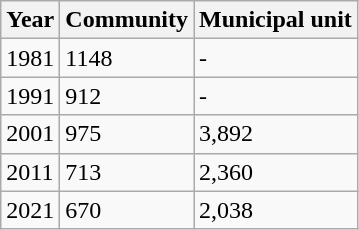<table class="wikitable">
<tr>
<th>Year</th>
<th>Community</th>
<th>Municipal unit</th>
</tr>
<tr>
<td>1981</td>
<td>1148</td>
<td>-</td>
</tr>
<tr>
<td>1991</td>
<td>912</td>
<td>-</td>
</tr>
<tr>
<td>2001</td>
<td>975</td>
<td>3,892</td>
</tr>
<tr>
<td>2011</td>
<td>713</td>
<td>2,360</td>
</tr>
<tr>
<td>2021</td>
<td>670</td>
<td>2,038</td>
</tr>
</table>
